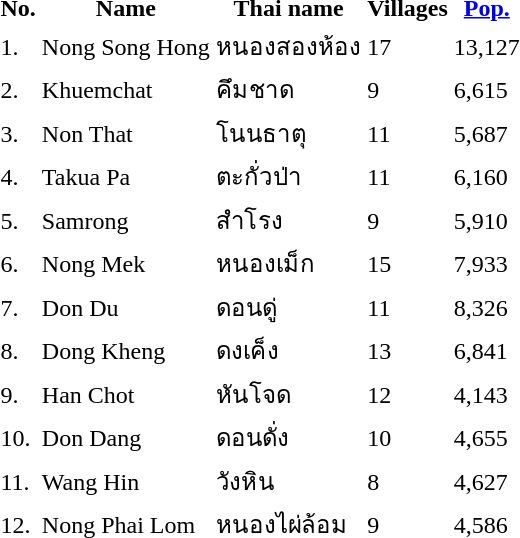<table>
<tr>
<th>No.</th>
<th>Name</th>
<th>Thai name</th>
<th>Villages</th>
<th><a href='#'>Pop.</a></th>
</tr>
<tr>
<td>1.</td>
<td>Nong Song Hong</td>
<td>หนองสองห้อง</td>
<td>17</td>
<td>13,127</td>
<td></td>
</tr>
<tr>
<td>2.</td>
<td>Khuemchat</td>
<td>คึมชาด</td>
<td>9</td>
<td>6,615</td>
<td></td>
</tr>
<tr>
<td>3.</td>
<td>Non That</td>
<td>โนนธาตุ</td>
<td>11</td>
<td>5,687</td>
<td></td>
</tr>
<tr>
<td>4.</td>
<td>Takua Pa</td>
<td>ตะกั่วป่า</td>
<td>11</td>
<td>6,160</td>
<td></td>
</tr>
<tr>
<td>5.</td>
<td>Samrong</td>
<td>สำโรง</td>
<td>9</td>
<td>5,910</td>
<td></td>
</tr>
<tr>
<td>6.</td>
<td>Nong Mek</td>
<td>หนองเม็ก</td>
<td>15</td>
<td>7,933</td>
<td></td>
</tr>
<tr>
<td>7.</td>
<td>Don Du</td>
<td>ดอนดู่</td>
<td>11</td>
<td>8,326</td>
<td></td>
</tr>
<tr>
<td>8.</td>
<td>Dong Kheng</td>
<td>ดงเค็ง</td>
<td>13</td>
<td>6,841</td>
<td></td>
</tr>
<tr>
<td>9.</td>
<td>Han Chot</td>
<td>หันโจด</td>
<td>12</td>
<td>4,143</td>
<td></td>
</tr>
<tr>
<td>10.</td>
<td>Don Dang</td>
<td>ดอนดั่ง</td>
<td>10</td>
<td>4,655</td>
<td></td>
</tr>
<tr>
<td>11.</td>
<td>Wang Hin</td>
<td>วังหิน</td>
<td>8</td>
<td>4,627</td>
<td></td>
</tr>
<tr>
<td>12.</td>
<td>Nong Phai Lom</td>
<td>หนองไผ่ล้อม</td>
<td>9</td>
<td>4,586</td>
<td></td>
</tr>
</table>
